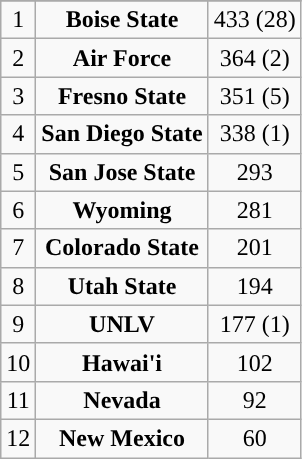<table class="wikitable" style="display: inline-table;">
<tr align="center">
</tr>
<tr align="center">
<td>1</td>
<td><strong>Boise State</strong></td>
<td>433 (28)</td>
</tr>
<tr align="center">
<td>2</td>
<td><strong>Air Force</strong></td>
<td>364 (2)</td>
</tr>
<tr align="center">
<td>3</td>
<td><strong>Fresno State</strong></td>
<td>351 (5)</td>
</tr>
<tr align="center">
<td>4</td>
<td><strong>San Diego State</strong></td>
<td>338 (1)</td>
</tr>
<tr align="center">
<td>5</td>
<td><strong>San Jose State</strong></td>
<td>293</td>
</tr>
<tr align="center">
<td>6</td>
<td><strong>Wyoming</strong></td>
<td>281</td>
</tr>
<tr align="center">
<td>7</td>
<td><strong>Colorado State</strong></td>
<td>201</td>
</tr>
<tr align="center">
<td>8</td>
<td><strong>Utah State</strong></td>
<td>194</td>
</tr>
<tr align="center">
<td>9</td>
<td><strong>UNLV</strong></td>
<td>177 (1)</td>
</tr>
<tr align="center">
<td>10</td>
<td><strong>Hawai'i</strong></td>
<td>102</td>
</tr>
<tr align="center">
<td>11</td>
<td><strong>Nevada</strong></td>
<td>92</td>
</tr>
<tr align="center">
<td>12</td>
<td><strong>New Mexico</strong></td>
<td>60</td>
</tr>
</table>
